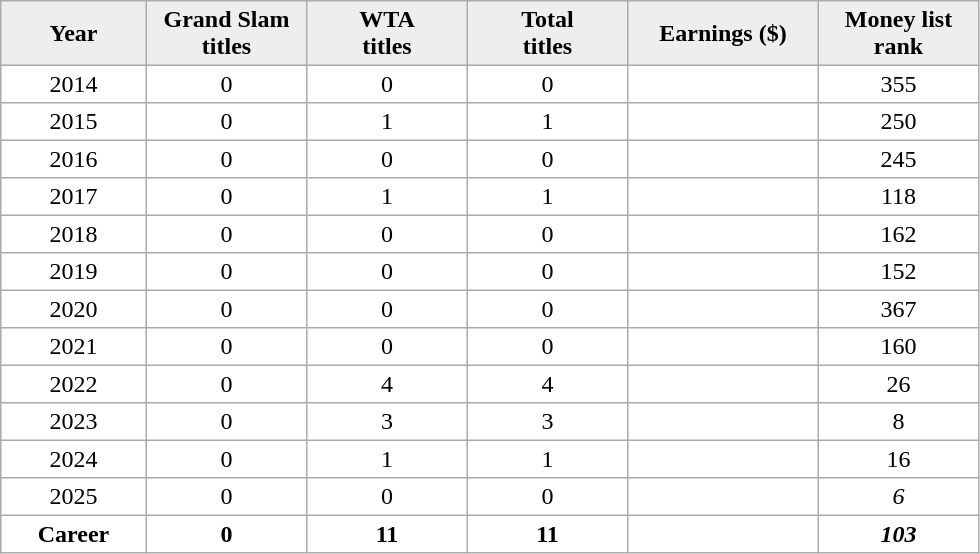<table cellpadding=3 cellspacing=0 border=1 style=border:#aaa;solid:1px;border-collapse:collapse;text-align:center;>
<tr style=background:#eee;font-weight:bold>
<td width="90">Year</td>
<td width="100">Grand Slam <br>titles</td>
<td width="100">WTA <br>titles</td>
<td width="100">Total <br>titles</td>
<td width="120">Earnings ($)</td>
<td width="100">Money list rank</td>
</tr>
<tr>
<td>2014</td>
<td>0</td>
<td>0</td>
<td>0</td>
<td align="right"></td>
<td>355</td>
</tr>
<tr>
<td>2015</td>
<td>0</td>
<td>1</td>
<td>1</td>
<td align="right"></td>
<td>250</td>
</tr>
<tr>
<td>2016</td>
<td>0</td>
<td>0</td>
<td>0</td>
<td align="right"></td>
<td>245</td>
</tr>
<tr>
<td>2017</td>
<td>0</td>
<td>1</td>
<td>1</td>
<td align="right"></td>
<td>118</td>
</tr>
<tr>
<td>2018</td>
<td>0</td>
<td>0</td>
<td>0</td>
<td align="right"></td>
<td>162</td>
</tr>
<tr>
<td>2019</td>
<td>0</td>
<td>0</td>
<td>0</td>
<td align="right"></td>
<td>152</td>
</tr>
<tr>
<td>2020</td>
<td>0</td>
<td>0</td>
<td>0</td>
<td align="right"></td>
<td>367</td>
</tr>
<tr>
<td>2021</td>
<td>0</td>
<td>0</td>
<td>0</td>
<td align="right"></td>
<td>160</td>
</tr>
<tr>
<td>2022</td>
<td>0</td>
<td>4</td>
<td>4</td>
<td align=right></td>
<td>26</td>
</tr>
<tr>
<td>2023</td>
<td>0</td>
<td>3</td>
<td>3</td>
<td align=right></td>
<td>8</td>
</tr>
<tr>
<td>2024</td>
<td>0</td>
<td>1</td>
<td>1</td>
<td align=right></td>
<td>16</td>
</tr>
<tr>
<td>2025</td>
<td>0</td>
<td>0</td>
<td>0</td>
<td align=right></td>
<td><em>6</em></td>
</tr>
<tr style="font-weight:bold;">
<td>Career</td>
<td>0</td>
<td>11</td>
<td>11</td>
<td align="right"></td>
<td><em>103</em></td>
</tr>
</table>
